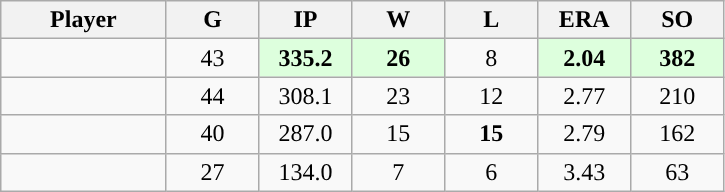<table class="wikitable sortable">
<tr>
<th bgcolor="#DDDDFF" width="16%">Player</th>
<th bgcolor="#DDDDFF" width="9%">G</th>
<th bgcolor="#DDDDFF" width="9%">IP</th>
<th bgcolor="#DDDDFF" width="9%">W</th>
<th bgcolor="#DDDDFF" width="9%">L</th>
<th bgcolor="#DDDDFF" width="9%">ERA</th>
<th bgcolor="#DDDDFF" width="9%">SO</th>
</tr>
<tr align="center">
<td></td>
<td>43</td>
<td style="background:#DDFFDD;"><strong>335.2</strong></td>
<td style="background:#DDFFDD;"><strong>26</strong></td>
<td>8</td>
<td style="background:#DDFFDD;"><strong>2.04</strong></td>
<td style="background:#DDFFDD;"><strong>382</strong></td>
</tr>
<tr align="center">
<td></td>
<td>44</td>
<td>308.1</td>
<td>23</td>
<td>12</td>
<td>2.77</td>
<td>210</td>
</tr>
<tr align="center">
<td></td>
<td>40</td>
<td>287.0</td>
<td>15</td>
<td><strong>15</strong></td>
<td>2.79</td>
<td>162</td>
</tr>
<tr align="center">
<td></td>
<td>27</td>
<td>134.0</td>
<td>7</td>
<td>6</td>
<td>3.43</td>
<td>63</td>
</tr>
</table>
